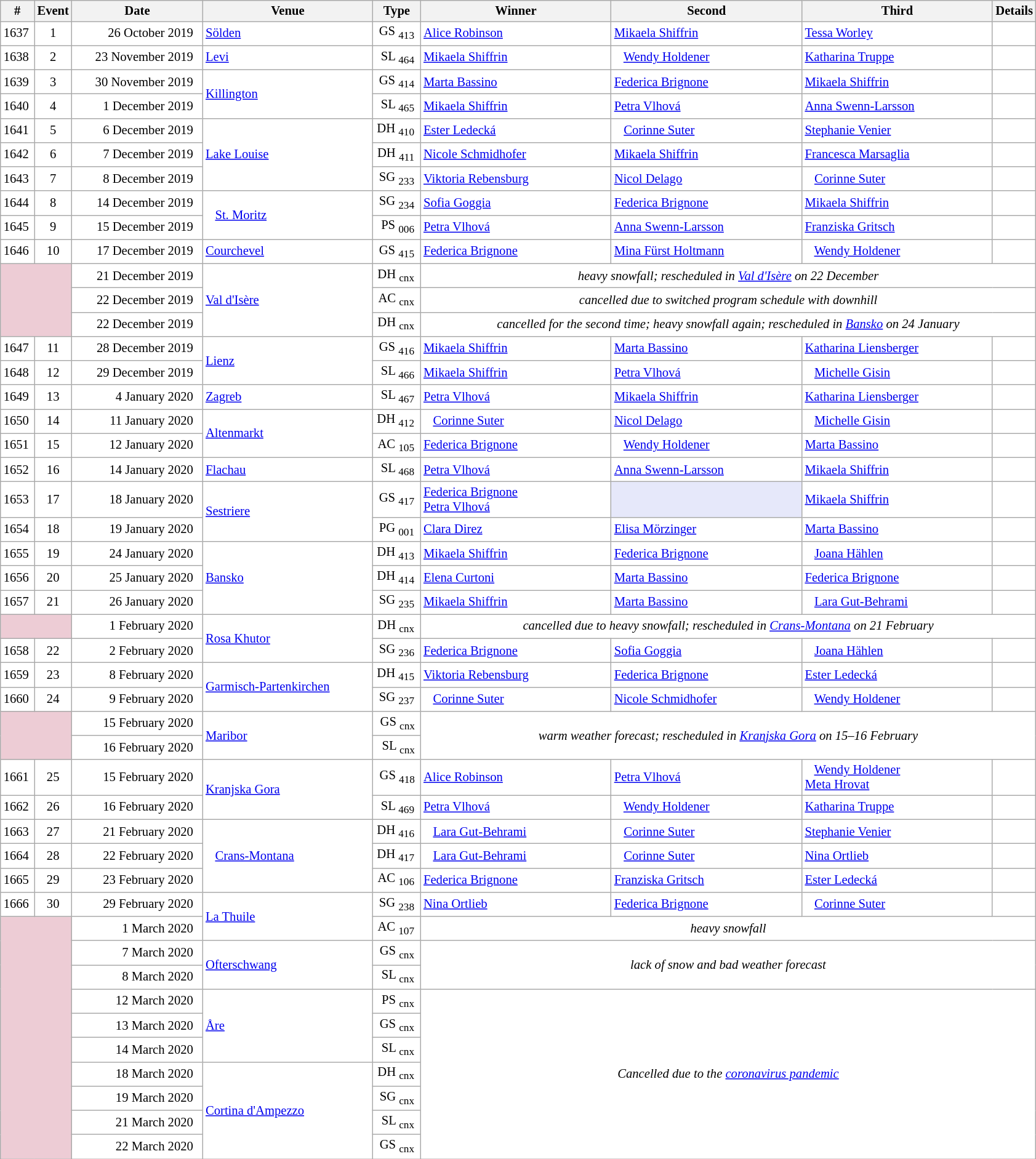<table class="wikitable plainrowheaders" style="background:#fff; font-size:86%; line-height:16px; border:grey solid 1px; border-collapse:collapse;">
<tr>
<th style="width:30px;">#</th>
<th style="width:33px;">Event</th>
<th style="width:135px;">Date</th>
<th style="width:178px;">Venue</th>
<th style="width:45px;">Type</th>
<th style="width:200px;">Winner</th>
<th style="width:200px;">Second</th>
<th style="width:200px;">Third</th>
<th style="width:10px;">Details</th>
</tr>
<tr>
<td>1637</td>
<td align=center>1</td>
<td align=right>26 October 2019  </td>
<td> <a href='#'>Sölden</a></td>
<td align=right>GS <sub>413</sub> </td>
<td> <a href='#'>Alice Robinson</a></td>
<td> <a href='#'>Mikaela Shiffrin</a></td>
<td> <a href='#'>Tessa Worley</a></td>
<td></td>
</tr>
<tr>
<td>1638</td>
<td align=center>2</td>
<td align=right>23 November 2019  </td>
<td> <a href='#'>Levi</a></td>
<td align=right>SL <sub>464</sub> </td>
<td> <a href='#'>Mikaela Shiffrin</a></td>
<td>   <a href='#'>Wendy Holdener</a></td>
<td> <a href='#'>Katharina Truppe</a></td>
<td></td>
</tr>
<tr>
<td>1639</td>
<td align=center>3</td>
<td align=right>30 November 2019  </td>
<td rowspan=2> <a href='#'>Killington</a></td>
<td align=right>GS <sub>414</sub> </td>
<td> <a href='#'>Marta Bassino</a></td>
<td> <a href='#'>Federica Brignone</a></td>
<td> <a href='#'>Mikaela Shiffrin</a></td>
<td></td>
</tr>
<tr>
<td>1640</td>
<td align=center>4</td>
<td align=right>1 December 2019  </td>
<td align=right>SL <sub>465</sub> </td>
<td> <a href='#'>Mikaela Shiffrin</a></td>
<td> <a href='#'>Petra Vlhová</a></td>
<td> <a href='#'>Anna Swenn-Larsson</a></td>
<td></td>
</tr>
<tr>
<td>1641</td>
<td align=center>5</td>
<td align=right>6 December 2019  </td>
<td rowspan=3> <a href='#'>Lake Louise</a></td>
<td align=right>DH <sub>410</sub> </td>
<td> <a href='#'>Ester Ledecká</a></td>
<td>   <a href='#'>Corinne Suter</a></td>
<td> <a href='#'>Stephanie Venier</a></td>
<td></td>
</tr>
<tr>
<td>1642</td>
<td align=center>6</td>
<td align=right>7 December 2019  </td>
<td align=right>DH <sub>411</sub> </td>
<td> <a href='#'>Nicole Schmidhofer</a></td>
<td> <a href='#'>Mikaela Shiffrin</a></td>
<td> <a href='#'>Francesca Marsaglia</a></td>
<td></td>
</tr>
<tr>
<td>1643</td>
<td align=center>7</td>
<td align=right>8 December 2019  </td>
<td align=right>SG <sub>233</sub> </td>
<td> <a href='#'>Viktoria Rebensburg</a></td>
<td> <a href='#'>Nicol Delago</a></td>
<td>   <a href='#'>Corinne Suter</a></td>
<td></td>
</tr>
<tr>
<td>1644</td>
<td align=center>8</td>
<td align=right>14 December 2019  </td>
<td rowspan="2">   <a href='#'>St. Moritz</a></td>
<td align=right>SG <sub>234</sub> </td>
<td> <a href='#'>Sofia Goggia</a></td>
<td> <a href='#'>Federica Brignone</a></td>
<td> <a href='#'>Mikaela Shiffrin</a></td>
<td></td>
</tr>
<tr>
<td>1645</td>
<td align=center>9</td>
<td align=right>15 December 2019  </td>
<td align=right>PS <sub>006</sub> </td>
<td> <a href='#'>Petra Vlhová</a></td>
<td> <a href='#'>Anna Swenn-Larsson</a></td>
<td> <a href='#'>Franziska Gritsch</a></td>
<td></td>
</tr>
<tr>
<td>1646</td>
<td align=center>10</td>
<td align=right>17 December 2019  </td>
<td> <a href='#'>Courchevel</a></td>
<td align=right>GS <sub>415</sub> </td>
<td> <a href='#'>Federica Brignone</a></td>
<td> <a href='#'>Mina Fürst Holtmann</a></td>
<td>   <a href='#'>Wendy Holdener</a></td>
<td></td>
</tr>
<tr>
<td bgcolor="EDCCD5" colspan=2 rowspan=3></td>
<td align=right>21 December 2019  </td>
<td rowspan=3> <a href='#'>Val d'Isère</a></td>
<td align=right>DH <sub>cnx</sub> </td>
<td colspan="4" align="center"><em>heavy snowfall; rescheduled in <a href='#'>Val d'Isère</a> on 22 December</em></td>
</tr>
<tr>
<td align=right>22 December 2019  </td>
<td align=right>AC <sub>cnx</sub> </td>
<td colspan="4" align="center"><em>cancelled due to switched program schedule with downhill</em></td>
</tr>
<tr>
<td align=right><small></small>22 December 2019  </td>
<td align=right>DH <sub>cnx</sub> </td>
<td colspan="4" align="center"><em>cancelled for the second time; heavy snowfall again; rescheduled in <a href='#'>Bansko</a> on 24 January</em></td>
</tr>
<tr>
<td>1647</td>
<td align=center>11</td>
<td align=right>28 December 2019  </td>
<td rowspan=2> <a href='#'>Lienz</a></td>
<td align=right>GS <sub>416</sub> </td>
<td> <a href='#'>Mikaela Shiffrin</a></td>
<td> <a href='#'>Marta Bassino</a></td>
<td> <a href='#'>Katharina Liensberger</a></td>
<td></td>
</tr>
<tr>
<td>1648</td>
<td align=center>12</td>
<td align=right>29 December 2019  </td>
<td align=right>SL <sub>466</sub> </td>
<td> <a href='#'>Mikaela Shiffrin</a></td>
<td> <a href='#'>Petra Vlhová</a></td>
<td>   <a href='#'>Michelle Gisin</a></td>
<td></td>
</tr>
<tr>
<td>1649</td>
<td align=center>13</td>
<td align=right>4 January 2020  </td>
<td> <a href='#'>Zagreb</a></td>
<td align=right>SL <sub>467</sub> </td>
<td> <a href='#'>Petra Vlhová</a></td>
<td> <a href='#'>Mikaela Shiffrin</a></td>
<td> <a href='#'>Katharina Liensberger</a></td>
<td></td>
</tr>
<tr>
<td>1650</td>
<td align=center>14</td>
<td align=right>11 January 2020  </td>
<td rowspan=2> <a href='#'>Altenmarkt</a></td>
<td align=right>DH <sub>412</sub> </td>
<td>   <a href='#'>Corinne Suter</a></td>
<td> <a href='#'>Nicol Delago</a></td>
<td>   <a href='#'>Michelle Gisin</a></td>
<td></td>
</tr>
<tr>
<td>1651</td>
<td align=center>15</td>
<td align=right>12 January 2020  </td>
<td align=right>AC <sub>105</sub> </td>
<td> <a href='#'>Federica Brignone</a></td>
<td>   <a href='#'>Wendy Holdener</a></td>
<td> <a href='#'>Marta Bassino</a></td>
<td></td>
</tr>
<tr>
<td>1652</td>
<td align=center>16</td>
<td align=right>14 January 2020  </td>
<td> <a href='#'>Flachau</a></td>
<td align=right>SL <sub>468</sub> </td>
<td> <a href='#'>Petra Vlhová</a></td>
<td> <a href='#'>Anna Swenn-Larsson</a></td>
<td> <a href='#'>Mikaela Shiffrin</a></td>
<td></td>
</tr>
<tr>
<td>1653</td>
<td align=center>17</td>
<td align=right>18 January 2020  </td>
<td rowspan=2> <a href='#'>Sestriere</a></td>
<td align=right>GS <sub>417</sub> </td>
<td> <a href='#'>Federica Brignone</a><br> <a href='#'>Petra Vlhová</a></td>
<td bgcolor="E6E8FA"></td>
<td> <a href='#'>Mikaela Shiffrin</a></td>
<td></td>
</tr>
<tr>
<td>1654</td>
<td align=center>18</td>
<td align=right>19 January 2020  </td>
<td align=right>PG <sub>001</sub> </td>
<td> <a href='#'>Clara Direz</a></td>
<td> <a href='#'>Elisa Mörzinger</a></td>
<td> <a href='#'>Marta Bassino</a></td>
<td></td>
</tr>
<tr>
<td>1655</td>
<td align=center>19</td>
<td align=right><small></small>24 January 2020  </td>
<td rowspan="3"> <a href='#'>Bansko</a></td>
<td align=right>DH <sub>413</sub> </td>
<td> <a href='#'>Mikaela Shiffrin</a></td>
<td> <a href='#'>Federica Brignone</a></td>
<td>   <a href='#'>Joana Hählen</a></td>
<td></td>
</tr>
<tr>
<td>1656</td>
<td align="center">20</td>
<td align="right">25 January 2020  </td>
<td align="right">DH <sub>414</sub> </td>
<td> <a href='#'>Elena Curtoni</a></td>
<td> <a href='#'>Marta Bassino</a></td>
<td> <a href='#'>Federica Brignone</a></td>
<td></td>
</tr>
<tr>
<td>1657</td>
<td align="center">21</td>
<td align="right">26 January 2020  </td>
<td align="right">SG <sub>235</sub> </td>
<td> <a href='#'>Mikaela Shiffrin</a></td>
<td> <a href='#'>Marta Bassino</a></td>
<td>   <a href='#'>Lara Gut-Behrami</a></td>
<td></td>
</tr>
<tr>
<td bgcolor="EDCCD5" colspan=2></td>
<td align="right">1 February 2020  </td>
<td rowspan="2"> <a href='#'>Rosa Khutor</a></td>
<td align="right">DH <sub>cnx</sub> </td>
<td colspan=4 align=center><em>cancelled due to heavy snowfall; rescheduled in <a href='#'>Crans-Montana</a> on 21 February </em></td>
</tr>
<tr>
<td>1658</td>
<td align="center">22</td>
<td align="right">2 February 2020  </td>
<td align="right">SG <sub>236</sub> </td>
<td> <a href='#'>Federica Brignone</a></td>
<td> <a href='#'>Sofia Goggia</a></td>
<td>   <a href='#'>Joana Hählen</a></td>
<td></td>
</tr>
<tr>
<td>1659</td>
<td align="center">23</td>
<td align="right">8 February 2020  </td>
<td rowspan="2"> <a href='#'>Garmisch-Partenkirchen</a></td>
<td align="right">DH <sub>415</sub> </td>
<td> <a href='#'>Viktoria Rebensburg</a></td>
<td> <a href='#'>Federica Brignone</a></td>
<td> <a href='#'>Ester Ledecká</a></td>
<td></td>
</tr>
<tr>
<td>1660</td>
<td align="center">24</td>
<td align="right">9 February 2020  </td>
<td align="right">SG <sub>237</sub> </td>
<td>   <a href='#'>Corinne Suter</a></td>
<td> <a href='#'>Nicole Schmidhofer</a></td>
<td>   <a href='#'>Wendy Holdener</a></td>
<td></td>
</tr>
<tr>
<td bgcolor="EDCCD5" colspan=2 rowspan=2></td>
<td align="right">15 February 2020  </td>
<td rowspan="2"> <a href='#'>Maribor</a></td>
<td align="right">GS <sub>cnx </sub></td>
<td align=center rowspan=2 colspan=4><em>warm weather forecast; rescheduled in <a href='#'>Kranjska Gora</a> on 15–16 February</em></td>
</tr>
<tr>
<td align="right">16 February 2020  </td>
<td align="right">SL <sub>cnx </sub></td>
</tr>
<tr>
<td>1661</td>
<td align="center">25</td>
<td align="right"><small></small>15 February 2020  </td>
<td rowspan="2"> <a href='#'>Kranjska Gora</a></td>
<td align="right">GS <sub>418 </sub></td>
<td> <a href='#'>Alice Robinson</a></td>
<td> <a href='#'>Petra Vlhová</a></td>
<td>   <a href='#'>Wendy Holdener</a><br> <a href='#'>Meta Hrovat</a></td>
<td></td>
</tr>
<tr>
<td>1662</td>
<td align="center">26</td>
<td align="right"><small></small>16 February 2020  </td>
<td align="right">SL <sub>469</sub> </td>
<td> <a href='#'>Petra Vlhová</a></td>
<td>   <a href='#'>Wendy Holdener</a></td>
<td> <a href='#'>Katharina Truppe</a></td>
<td></td>
</tr>
<tr>
<td>1663</td>
<td align="center">27</td>
<td align=right><small></small>21 February 2020  </td>
<td rowspan="3">   <a href='#'>Crans-Montana</a></td>
<td align="right">DH <sub>416</sub> </td>
<td>   <a href='#'>Lara Gut-Behrami</a></td>
<td>   <a href='#'>Corinne Suter</a></td>
<td> <a href='#'>Stephanie Venier</a></td>
<td></td>
</tr>
<tr>
<td>1664</td>
<td align="center">28</td>
<td align="right">22 February 2020  </td>
<td align="right">DH <sub>417</sub> </td>
<td>   <a href='#'>Lara Gut-Behrami</a></td>
<td>   <a href='#'>Corinne Suter</a></td>
<td> <a href='#'>Nina Ortlieb</a></td>
<td></td>
</tr>
<tr>
<td>1665</td>
<td align="center">29</td>
<td align="right">23 February 2020  </td>
<td align="right">AC <sub>106</sub> </td>
<td> <a href='#'>Federica Brignone</a></td>
<td> <a href='#'>Franziska Gritsch</a></td>
<td> <a href='#'>Ester Ledecká</a></td>
<td></td>
</tr>
<tr>
<td>1666</td>
<td align="center">30</td>
<td align="right">29 February 2020  </td>
<td rowspan="2"> <a href='#'>La Thuile</a></td>
<td align="right">SG <sub>238</sub> </td>
<td> <a href='#'>Nina Ortlieb</a></td>
<td> <a href='#'>Federica Brignone</a></td>
<td>   <a href='#'>Corinne Suter</a></td>
<td></td>
</tr>
<tr>
<td colspan="2" rowspan="10" bgcolor="EDCCD5"></td>
<td align="right">1 March 2020  </td>
<td align="right">AC <sub>107</sub> </td>
<td colspan="4" align="center"><em>heavy snowfall</em></td>
</tr>
<tr>
<td align="right">7 March 2020  </td>
<td rowspan="2"> <a href='#'>Ofterschwang</a></td>
<td align="right">GS <sub>cnx</sub> </td>
<td colspan="4" rowspan="2"  align="center"><em>lack of snow and bad weather forecast</em></td>
</tr>
<tr>
<td align="right">8 March 2020  </td>
<td align="right">SL <sub>cnx</sub> </td>
</tr>
<tr>
<td align="right">12 March 2020  </td>
<td rowspan="3"> <a href='#'>Åre</a></td>
<td align="right">PS <sub>cnx</sub> </td>
<td colspan="4" rowspan="7" align="center"><em>Cancelled due to the <a href='#'>coronavirus pandemic</a></em></td>
</tr>
<tr>
<td align="right">13 March 2020  </td>
<td align="right">GS <sub>cnx</sub> </td>
</tr>
<tr>
<td align="right">14 March 2020  </td>
<td align="right">SL <sub>cnx</sub> </td>
</tr>
<tr>
<td align="right">18 March 2020  </td>
<td rowspan="4"> <a href='#'>Cortina d'Ampezzo</a></td>
<td align="right">DH <sub>cnx</sub> </td>
</tr>
<tr>
<td align="right">19 March 2020  </td>
<td align="right">SG <sub>cnx</sub> </td>
</tr>
<tr>
<td align="right">21 March 2020  </td>
<td align="right">SL <sub>cnx</sub> </td>
</tr>
<tr>
<td align="right">22 March 2020  </td>
<td align="right">GS <sub>cnx</sub> </td>
</tr>
</table>
